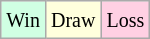<table class="wikitable">
<tr>
<td style="background-color: #d0ffe3;"><small>Win</small></td>
<td style="background-color: #ffffdd;"><small>Draw</small></td>
<td style="background-color: #ffd0e3;"><small>Loss</small></td>
</tr>
</table>
